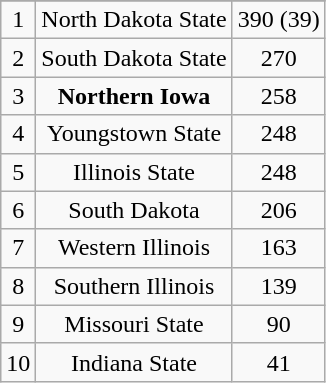<table class="wikitable">
<tr align="center">
</tr>
<tr align="center">
<td>1</td>
<td>North Dakota State</td>
<td>390 (39)</td>
</tr>
<tr align="center">
<td>2</td>
<td>South Dakota State</td>
<td>270</td>
</tr>
<tr align="center">
<td>3</td>
<td><strong>Northern Iowa</strong></td>
<td>258</td>
</tr>
<tr align="center">
<td>4</td>
<td>Youngstown State</td>
<td>248</td>
</tr>
<tr align="center">
<td>5</td>
<td>Illinois State</td>
<td>248</td>
</tr>
<tr align="center">
<td>6</td>
<td>South Dakota</td>
<td>206</td>
</tr>
<tr align="center">
<td>7</td>
<td>Western Illinois</td>
<td>163</td>
</tr>
<tr align="center">
<td>8</td>
<td>Southern Illinois</td>
<td>139</td>
</tr>
<tr align="center">
<td>9</td>
<td>Missouri State</td>
<td>90</td>
</tr>
<tr align="center">
<td>10</td>
<td>Indiana State</td>
<td>41</td>
</tr>
</table>
